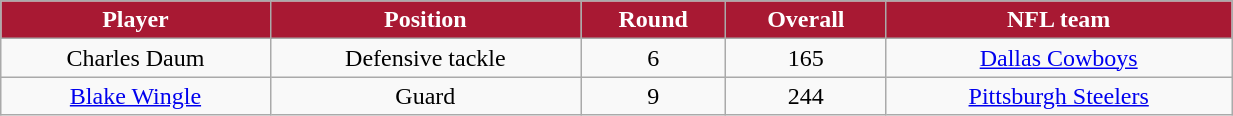<table class="wikitable" width="65%">
<tr align="center" style="background:#A81933;color:#FFFFFF;">
<td><strong>Player</strong></td>
<td><strong>Position</strong></td>
<td><strong>Round</strong></td>
<td><strong>Overall</strong></td>
<td><strong>NFL team</strong></td>
</tr>
<tr align="center" bgcolor="">
<td>Charles Daum</td>
<td>Defensive tackle</td>
<td>6</td>
<td>165</td>
<td><a href='#'>Dallas Cowboys</a></td>
</tr>
<tr align="center" bgcolor="">
<td><a href='#'>Blake Wingle</a></td>
<td>Guard</td>
<td>9</td>
<td>244</td>
<td><a href='#'>Pittsburgh Steelers</a></td>
</tr>
</table>
